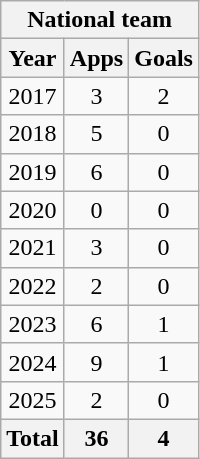<table class="wikitable" style="text-align:center">
<tr>
<th colspan=3>National team</th>
</tr>
<tr>
<th>Year</th>
<th>Apps</th>
<th>Goals</th>
</tr>
<tr>
<td>2017</td>
<td>3</td>
<td>2</td>
</tr>
<tr>
<td>2018</td>
<td>5</td>
<td>0</td>
</tr>
<tr>
<td>2019</td>
<td>6</td>
<td>0</td>
</tr>
<tr>
<td>2020</td>
<td>0</td>
<td>0</td>
</tr>
<tr>
<td>2021</td>
<td>3</td>
<td>0</td>
</tr>
<tr>
<td>2022</td>
<td>2</td>
<td>0</td>
</tr>
<tr>
<td>2023</td>
<td>6</td>
<td>1</td>
</tr>
<tr>
<td>2024</td>
<td>9</td>
<td>1</td>
</tr>
<tr>
<td>2025</td>
<td>2</td>
<td>0</td>
</tr>
<tr>
<th>Total</th>
<th>36</th>
<th>4</th>
</tr>
</table>
